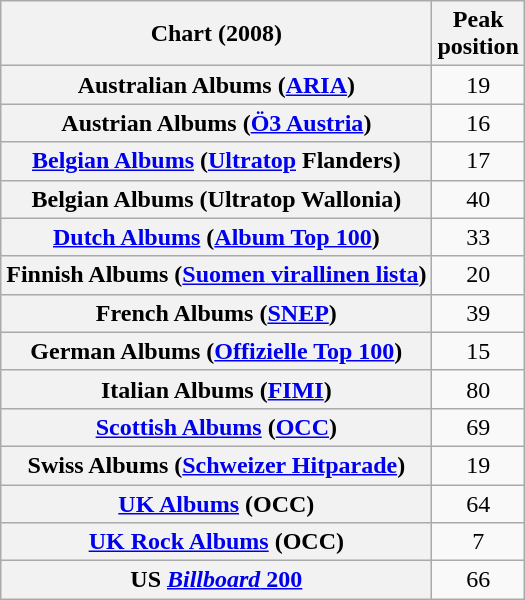<table class="wikitable sortable plainrowheaders">
<tr>
<th scope="col">Chart (2008)</th>
<th scope="col">Peak<br>position</th>
</tr>
<tr>
<th scope="row">Australian Albums (<a href='#'>ARIA</a>)</th>
<td align="center">19</td>
</tr>
<tr>
<th scope="row">Austrian Albums (<a href='#'>Ö3 Austria</a>)</th>
<td align="center">16</td>
</tr>
<tr>
<th scope="row"><a href='#'>Belgian Albums</a> (<a href='#'>Ultratop</a> Flanders)</th>
<td align="center">17</td>
</tr>
<tr>
<th scope="row">Belgian Albums (Ultratop Wallonia)</th>
<td align="center">40</td>
</tr>
<tr>
<th scope="row"><a href='#'>Dutch Albums</a> (<a href='#'>Album Top 100</a>)</th>
<td align="center">33</td>
</tr>
<tr>
<th scope="row">Finnish Albums (<a href='#'>Suomen virallinen lista</a>)</th>
<td align="center">20</td>
</tr>
<tr>
<th scope="row">French Albums (<a href='#'>SNEP</a>)</th>
<td align="center">39</td>
</tr>
<tr>
<th scope="row">German Albums (<a href='#'>Offizielle Top 100</a>)</th>
<td align="center">15</td>
</tr>
<tr>
<th scope="row">Italian Albums (<a href='#'>FIMI</a>)</th>
<td align="center">80</td>
</tr>
<tr>
<th scope="row"><a href='#'>Scottish Albums</a> (<a href='#'>OCC</a>)</th>
<td align="center">69</td>
</tr>
<tr>
<th scope="row">Swiss Albums (<a href='#'>Schweizer Hitparade</a>)</th>
<td align="center">19</td>
</tr>
<tr>
<th scope="row"><a href='#'>UK Albums</a> (OCC)</th>
<td align="center">64</td>
</tr>
<tr>
<th scope="row"><a href='#'>UK Rock Albums</a> (OCC)</th>
<td align="center">7</td>
</tr>
<tr>
<th scope="row">US <a href='#'><em>Billboard</em> 200</a></th>
<td align="center">66</td>
</tr>
</table>
